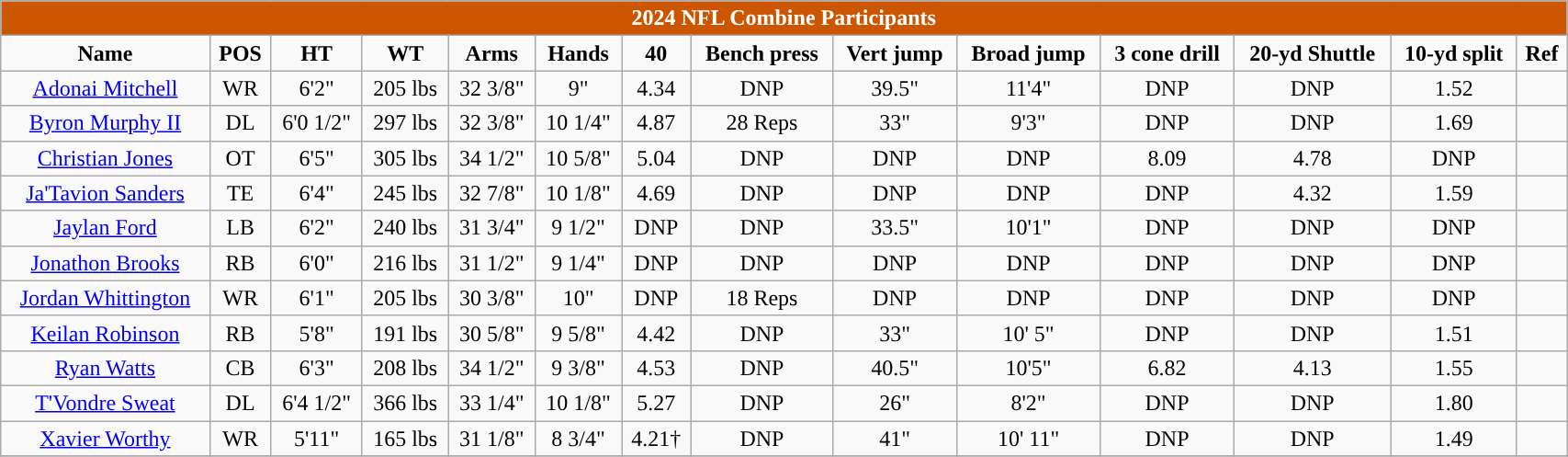<table class="wikitable sortable" style="width:90%; text-align:center;">
<tr style="font-weight:bold; background:#CC5500; color:#FFFFFF;">
<td colspan="14">2024 NFL Combine Participants</td>
</tr>
<tr style="font-weight:bold;">
<td>Name</td>
<td>POS</td>
<td>HT</td>
<td>WT</td>
<td>Arms</td>
<td>Hands</td>
<td>40</td>
<td>Bench press</td>
<td>Vert jump</td>
<td>Broad jump</td>
<td>3 cone drill</td>
<td>20-yd Shuttle</td>
<td>10-yd split</td>
<td>Ref</td>
</tr>
<tr>
<td><a href='#'>Adonai Mitchell</a></td>
<td>WR</td>
<td>6'2"</td>
<td>205 lbs</td>
<td>32 3/8"</td>
<td>9"</td>
<td>4.34</td>
<td>DNP</td>
<td>39.5"</td>
<td>11'4"</td>
<td>DNP</td>
<td>DNP</td>
<td>1.52</td>
<td></td>
</tr>
<tr>
<td><a href='#'>Byron Murphy II</a></td>
<td>DL</td>
<td>6'0 1/2"</td>
<td>297 lbs</td>
<td>32 3/8"</td>
<td>10 1/4"</td>
<td>4.87</td>
<td>28 Reps</td>
<td>33"</td>
<td>9'3"</td>
<td>DNP</td>
<td>DNP</td>
<td>1.69</td>
<td></td>
</tr>
<tr>
<td><a href='#'>Christian Jones</a></td>
<td>OT</td>
<td>6'5"</td>
<td>305 lbs</td>
<td>34 1/2"</td>
<td>10 5/8"</td>
<td>5.04</td>
<td>DNP</td>
<td>DNP</td>
<td>DNP</td>
<td>8.09</td>
<td>4.78</td>
<td>DNP</td>
<td></td>
</tr>
<tr>
<td><a href='#'>Ja'Tavion Sanders</a></td>
<td>TE</td>
<td>6'4"</td>
<td>245 lbs</td>
<td>32 7/8"</td>
<td>10 1/8"</td>
<td>4.69</td>
<td>DNP</td>
<td>DNP</td>
<td>DNP</td>
<td>DNP</td>
<td>4.32</td>
<td>1.59</td>
<td></td>
</tr>
<tr>
<td><a href='#'>Jaylan Ford</a></td>
<td>LB</td>
<td>6'2"</td>
<td>240 lbs</td>
<td>31 3/4"</td>
<td>9 1/2"</td>
<td>DNP</td>
<td>DNP</td>
<td>33.5"</td>
<td>10'1"</td>
<td>DNP</td>
<td>DNP</td>
<td>DNP</td>
<td></td>
</tr>
<tr>
<td><a href='#'>Jonathon Brooks</a></td>
<td>RB</td>
<td>6'0"</td>
<td>216 lbs</td>
<td>31 1/2"</td>
<td>9 1/4"</td>
<td>DNP</td>
<td>DNP</td>
<td>DNP</td>
<td>DNP</td>
<td>DNP</td>
<td>DNP</td>
<td>DNP</td>
<td></td>
</tr>
<tr>
<td><a href='#'>Jordan Whittington</a></td>
<td>WR</td>
<td>6'1"</td>
<td>205 lbs</td>
<td>30 3/8"</td>
<td>10"</td>
<td>DNP</td>
<td>18 Reps</td>
<td>DNP</td>
<td>DNP</td>
<td>DNP</td>
<td>DNP</td>
<td>DNP</td>
<td></td>
</tr>
<tr>
<td><a href='#'>Keilan Robinson</a></td>
<td>RB</td>
<td>5'8"</td>
<td>191 lbs</td>
<td>30 5/8"</td>
<td>9 5/8"</td>
<td>4.42</td>
<td>DNP</td>
<td>33"</td>
<td>10' 5"</td>
<td>DNP</td>
<td>DNP</td>
<td>1.51</td>
<td></td>
</tr>
<tr>
<td><a href='#'>Ryan Watts</a></td>
<td>CB</td>
<td>6'3"</td>
<td>208 lbs</td>
<td>34 1/2"</td>
<td>9 3/8"</td>
<td>4.53</td>
<td>DNP</td>
<td>40.5"</td>
<td>10'5"</td>
<td>6.82</td>
<td>4.13</td>
<td>1.55</td>
<td></td>
</tr>
<tr>
<td><a href='#'>T'Vondre Sweat</a></td>
<td>DL</td>
<td>6'4 1/2"</td>
<td>366 lbs</td>
<td>33 1/4"</td>
<td>10 1/8"</td>
<td>5.27</td>
<td>DNP</td>
<td>26"</td>
<td>8'2"</td>
<td>DNP</td>
<td>DNP</td>
<td>1.80</td>
<td></td>
</tr>
<tr>
<td><a href='#'>Xavier Worthy</a></td>
<td>WR</td>
<td>5'11"</td>
<td>165 lbs</td>
<td>31 1/8"</td>
<td>8 3/4"</td>
<td>4.21†</td>
<td>DNP</td>
<td>41"</td>
<td>10' 11"</td>
<td>DNP</td>
<td>DNP</td>
<td>1.49</td>
<td></td>
</tr>
<tr>
</tr>
</table>
